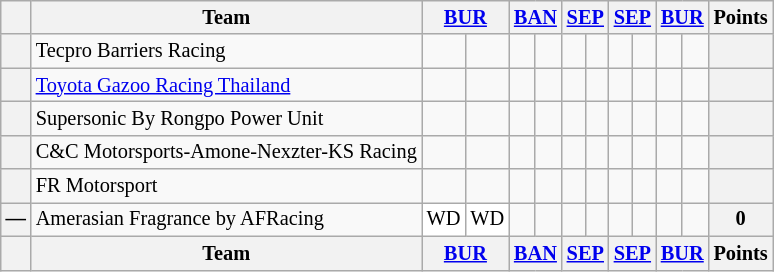<table class="wikitable" style="font-size: 85%; text-align:center;">
<tr>
<th></th>
<th>Team</th>
<th colspan="2"><a href='#'>BUR</a><br></th>
<th colspan="2"><a href='#'>BAN</a><br></th>
<th colspan="2"><a href='#'>SEP</a><br></th>
<th colspan="2"><a href='#'>SEP</a><br></th>
<th colspan="2"><a href='#'>BUR</a><br></th>
<th>Points</th>
</tr>
<tr>
<th></th>
<td align="left"> Tecpro Barriers Racing</td>
<td></td>
<td></td>
<td></td>
<td></td>
<td></td>
<td></td>
<td></td>
<td></td>
<td></td>
<td></td>
<th></th>
</tr>
<tr>
<th></th>
<td align="left"> <a href='#'>Toyota Gazoo Racing Thailand</a></td>
<td></td>
<td></td>
<td></td>
<td></td>
<td></td>
<td></td>
<td></td>
<td></td>
<td></td>
<td></td>
<th></th>
</tr>
<tr>
<th></th>
<td align="left"> Supersonic By Rongpo Power Unit</td>
<td></td>
<td></td>
<td></td>
<td></td>
<td></td>
<td></td>
<td></td>
<td></td>
<td></td>
<td></td>
<th></th>
</tr>
<tr>
<th></th>
<td align="left"> C&C Motorsports-Amone-Nexzter-KS Racing</td>
<td></td>
<td></td>
<td></td>
<td></td>
<td></td>
<td></td>
<td></td>
<td></td>
<td></td>
<td></td>
<th></th>
</tr>
<tr>
<th></th>
<td align="left"> FR Motorsport</td>
<td></td>
<td></td>
<td></td>
<td></td>
<td></td>
<td></td>
<td></td>
<td></td>
<td></td>
<td></td>
<th></th>
</tr>
<tr>
<th>—</th>
<td align="left"> Amerasian Fragrance by AFRacing</td>
<td style="background:#FFFFFF;">WD</td>
<td style="background:#FFFFFF;">WD</td>
<td></td>
<td></td>
<td></td>
<td></td>
<td></td>
<td></td>
<td></td>
<td></td>
<th>0</th>
</tr>
<tr>
<th></th>
<th>Team</th>
<th colspan="2"><a href='#'>BUR</a><br></th>
<th colspan="2"><a href='#'>BAN</a><br></th>
<th colspan="2"><a href='#'>SEP</a><br></th>
<th colspan="2"><a href='#'>SEP</a><br></th>
<th colspan="2"><a href='#'>BUR</a><br></th>
<th>Points</th>
</tr>
</table>
